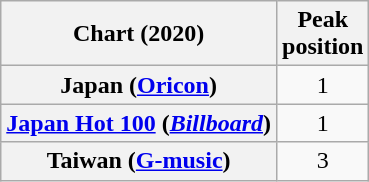<table class="wikitable plainrowheaders" style="text-align:center">
<tr>
<th scope="col">Chart (2020)</th>
<th scope="col">Peak<br>position</th>
</tr>
<tr>
<th scope="row">Japan (<a href='#'>Oricon</a>)</th>
<td>1</td>
</tr>
<tr>
<th scope="row"><a href='#'>Japan Hot 100</a> (<em><a href='#'>Billboard</a></em>)</th>
<td>1</td>
</tr>
<tr>
<th scope="row">Taiwan (<a href='#'>G-music</a>)</th>
<td>3</td>
</tr>
</table>
